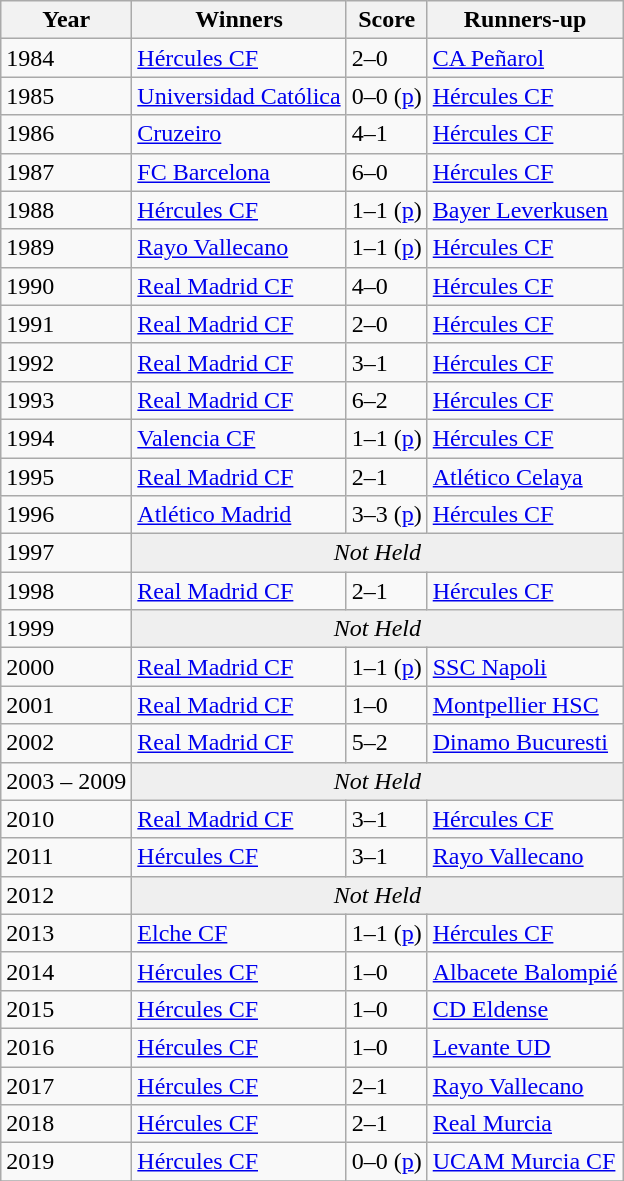<table class="wikitable sortable">
<tr>
<th>Year</th>
<th>Winners</th>
<th>Score</th>
<th>Runners-up</th>
</tr>
<tr>
<td>1984</td>
<td> <a href='#'>Hércules CF</a></td>
<td>2–0</td>
<td> <a href='#'>CA Peñarol</a></td>
</tr>
<tr>
<td>1985</td>
<td> <a href='#'>Universidad Católica</a></td>
<td>0–0 (<a href='#'>p</a>)</td>
<td> <a href='#'>Hércules CF</a></td>
</tr>
<tr>
<td>1986</td>
<td> <a href='#'>Cruzeiro</a></td>
<td>4–1</td>
<td> <a href='#'>Hércules CF</a></td>
</tr>
<tr>
<td>1987</td>
<td> <a href='#'>FC Barcelona</a></td>
<td>6–0</td>
<td> <a href='#'>Hércules CF</a></td>
</tr>
<tr>
<td>1988</td>
<td> <a href='#'>Hércules CF</a></td>
<td>1–1 (<a href='#'>p</a>)</td>
<td> <a href='#'>Bayer Leverkusen</a></td>
</tr>
<tr>
<td>1989</td>
<td> <a href='#'>Rayo Vallecano</a></td>
<td>1–1 (<a href='#'>p</a>)</td>
<td> <a href='#'>Hércules CF</a></td>
</tr>
<tr>
<td>1990</td>
<td> <a href='#'>Real Madrid CF</a></td>
<td>4–0</td>
<td> <a href='#'>Hércules CF</a></td>
</tr>
<tr>
<td>1991</td>
<td> <a href='#'>Real Madrid CF</a></td>
<td>2–0</td>
<td> <a href='#'>Hércules CF</a></td>
</tr>
<tr>
<td>1992</td>
<td> <a href='#'>Real Madrid CF</a></td>
<td>3–1</td>
<td> <a href='#'>Hércules CF</a></td>
</tr>
<tr>
<td>1993</td>
<td> <a href='#'>Real Madrid CF</a></td>
<td>6–2</td>
<td> <a href='#'>Hércules CF</a></td>
</tr>
<tr>
<td>1994</td>
<td> <a href='#'>Valencia CF</a></td>
<td>1–1 (<a href='#'>p</a>)</td>
<td> <a href='#'>Hércules CF</a></td>
</tr>
<tr>
<td>1995</td>
<td> <a href='#'>Real Madrid CF</a></td>
<td>2–1</td>
<td> <a href='#'>Atlético Celaya</a></td>
</tr>
<tr>
<td>1996</td>
<td> <a href='#'>Atlético Madrid</a></td>
<td>3–3 (<a href='#'>p</a>)</td>
<td> <a href='#'>Hércules CF</a></td>
</tr>
<tr>
<td>1997</td>
<td colspan=3 style="background:#efefef; text-align:center"><em>Not Held</em></td>
</tr>
<tr>
<td>1998</td>
<td> <a href='#'>Real Madrid CF</a></td>
<td>2–1</td>
<td> <a href='#'>Hércules CF</a></td>
</tr>
<tr>
<td>1999</td>
<td colspan=3 style="background:#efefef; text-align:center"><em>Not Held</em></td>
</tr>
<tr>
<td>2000</td>
<td> <a href='#'>Real Madrid CF</a></td>
<td>1–1 (<a href='#'>p</a>)</td>
<td> <a href='#'>SSC Napoli</a></td>
</tr>
<tr>
<td>2001</td>
<td> <a href='#'>Real Madrid CF</a></td>
<td>1–0</td>
<td> <a href='#'>Montpellier HSC</a></td>
</tr>
<tr>
<td>2002</td>
<td> <a href='#'>Real Madrid CF</a></td>
<td>5–2</td>
<td> <a href='#'>Dinamo Bucuresti</a></td>
</tr>
<tr>
<td>2003 – 2009</td>
<td colspan=3 style="background:#efefef; text-align:center"><em>Not Held</em></td>
</tr>
<tr>
<td>2010</td>
<td> <a href='#'>Real Madrid CF</a></td>
<td>3–1</td>
<td> <a href='#'>Hércules CF</a></td>
</tr>
<tr>
<td>2011</td>
<td> <a href='#'>Hércules CF</a></td>
<td>3–1</td>
<td> <a href='#'>Rayo Vallecano</a></td>
</tr>
<tr>
<td>2012</td>
<td colspan=3 style="background:#efefef; text-align:center"><em>Not Held</em></td>
</tr>
<tr>
<td>2013</td>
<td> <a href='#'>Elche CF</a></td>
<td>1–1 (<a href='#'>p</a>)</td>
<td> <a href='#'>Hércules CF</a></td>
</tr>
<tr>
<td>2014</td>
<td> <a href='#'>Hércules CF</a></td>
<td>1–0</td>
<td> <a href='#'>Albacete Balompié</a></td>
</tr>
<tr>
<td>2015</td>
<td> <a href='#'>Hércules CF</a></td>
<td>1–0</td>
<td> <a href='#'>CD Eldense</a></td>
</tr>
<tr>
<td>2016</td>
<td> <a href='#'>Hércules CF</a></td>
<td>1–0</td>
<td> <a href='#'>Levante UD</a></td>
</tr>
<tr>
<td>2017</td>
<td> <a href='#'>Hércules CF</a></td>
<td>2–1</td>
<td> <a href='#'>Rayo Vallecano</a></td>
</tr>
<tr>
<td>2018</td>
<td> <a href='#'>Hércules CF</a></td>
<td>2–1</td>
<td> <a href='#'>Real Murcia</a></td>
</tr>
<tr>
<td>2019</td>
<td> <a href='#'>Hércules CF</a></td>
<td>0–0 (<a href='#'>p</a>)</td>
<td> <a href='#'>UCAM Murcia CF</a></td>
</tr>
<tr>
</tr>
</table>
